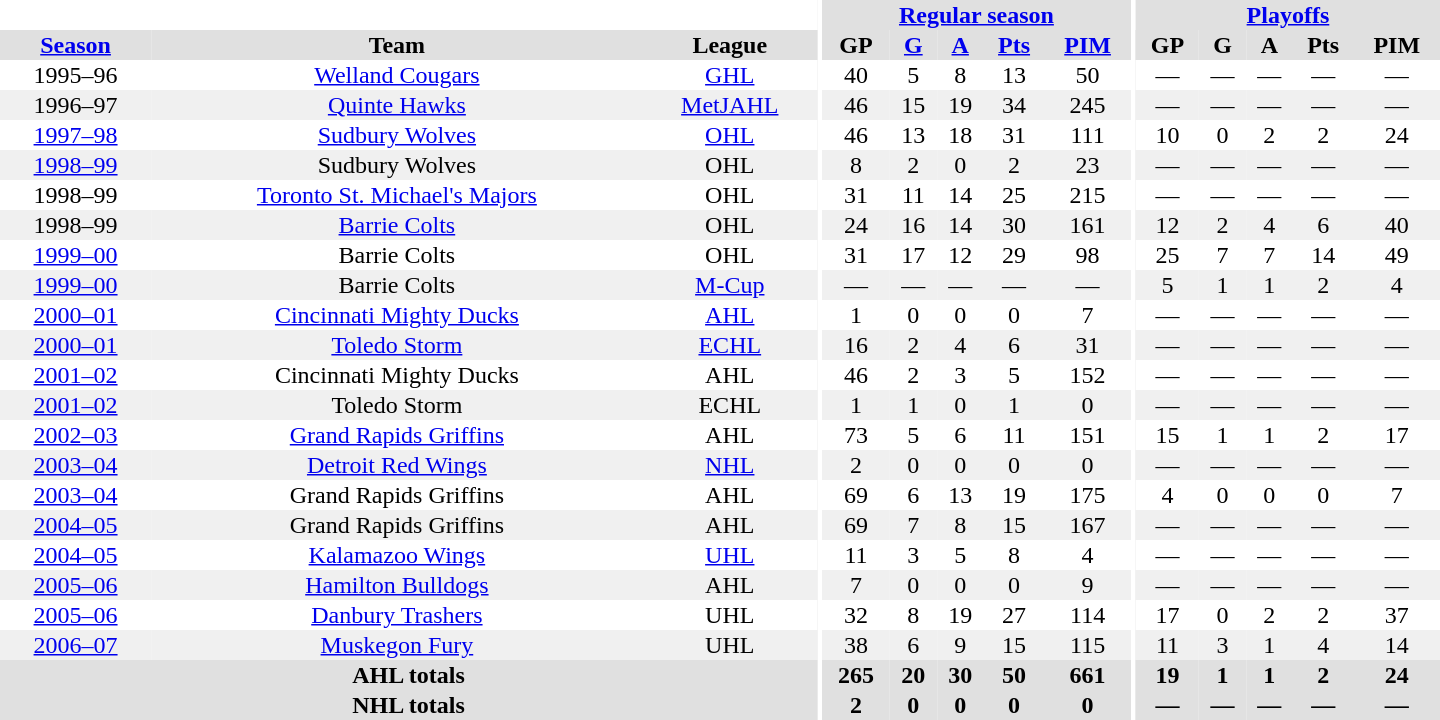<table border="0" cellpadding="1" cellspacing="0" style="text-align:center; width:60em">
<tr bgcolor="#e0e0e0">
<th colspan="3" bgcolor="#ffffff"></th>
<th rowspan="100" bgcolor="#ffffff"></th>
<th colspan="5"><a href='#'>Regular season</a></th>
<th rowspan="100" bgcolor="#ffffff"></th>
<th colspan="5"><a href='#'>Playoffs</a></th>
</tr>
<tr bgcolor="#e0e0e0">
<th><a href='#'>Season</a></th>
<th>Team</th>
<th>League</th>
<th>GP</th>
<th><a href='#'>G</a></th>
<th><a href='#'>A</a></th>
<th><a href='#'>Pts</a></th>
<th><a href='#'>PIM</a></th>
<th>GP</th>
<th>G</th>
<th>A</th>
<th>Pts</th>
<th>PIM</th>
</tr>
<tr>
<td>1995–96</td>
<td><a href='#'>Welland Cougars</a></td>
<td><a href='#'>GHL</a></td>
<td>40</td>
<td>5</td>
<td>8</td>
<td>13</td>
<td>50</td>
<td>—</td>
<td>—</td>
<td>—</td>
<td>—</td>
<td>—</td>
</tr>
<tr bgcolor="#f0f0f0">
<td>1996–97</td>
<td><a href='#'>Quinte Hawks</a></td>
<td><a href='#'>MetJAHL</a></td>
<td>46</td>
<td>15</td>
<td>19</td>
<td>34</td>
<td>245</td>
<td>—</td>
<td>—</td>
<td>—</td>
<td>—</td>
<td>—</td>
</tr>
<tr>
<td><a href='#'>1997–98</a></td>
<td><a href='#'>Sudbury Wolves</a></td>
<td><a href='#'>OHL</a></td>
<td>46</td>
<td>13</td>
<td>18</td>
<td>31</td>
<td>111</td>
<td>10</td>
<td>0</td>
<td>2</td>
<td>2</td>
<td>24</td>
</tr>
<tr bgcolor="#f0f0f0">
<td><a href='#'>1998–99</a></td>
<td>Sudbury Wolves</td>
<td>OHL</td>
<td>8</td>
<td>2</td>
<td>0</td>
<td>2</td>
<td>23</td>
<td>—</td>
<td>—</td>
<td>—</td>
<td>—</td>
<td>—</td>
</tr>
<tr>
<td>1998–99</td>
<td><a href='#'>Toronto St. Michael's Majors</a></td>
<td>OHL</td>
<td>31</td>
<td>11</td>
<td>14</td>
<td>25</td>
<td>215</td>
<td>—</td>
<td>—</td>
<td>—</td>
<td>—</td>
<td>—</td>
</tr>
<tr bgcolor="#f0f0f0">
<td>1998–99</td>
<td><a href='#'>Barrie Colts</a></td>
<td>OHL</td>
<td>24</td>
<td>16</td>
<td>14</td>
<td>30</td>
<td>161</td>
<td>12</td>
<td>2</td>
<td>4</td>
<td>6</td>
<td>40</td>
</tr>
<tr>
<td><a href='#'>1999–00</a></td>
<td>Barrie Colts</td>
<td>OHL</td>
<td>31</td>
<td>17</td>
<td>12</td>
<td>29</td>
<td>98</td>
<td>25</td>
<td>7</td>
<td>7</td>
<td>14</td>
<td>49</td>
</tr>
<tr bgcolor="#f0f0f0">
<td><a href='#'>1999–00</a></td>
<td>Barrie Colts</td>
<td><a href='#'>M-Cup</a></td>
<td>—</td>
<td>—</td>
<td>—</td>
<td>—</td>
<td>—</td>
<td>5</td>
<td>1</td>
<td>1</td>
<td>2</td>
<td>4</td>
</tr>
<tr>
<td><a href='#'>2000–01</a></td>
<td><a href='#'>Cincinnati Mighty Ducks</a></td>
<td><a href='#'>AHL</a></td>
<td>1</td>
<td>0</td>
<td>0</td>
<td>0</td>
<td>7</td>
<td>—</td>
<td>—</td>
<td>—</td>
<td>—</td>
<td>—</td>
</tr>
<tr bgcolor="#f0f0f0">
<td><a href='#'>2000–01</a></td>
<td><a href='#'>Toledo Storm</a></td>
<td><a href='#'>ECHL</a></td>
<td>16</td>
<td>2</td>
<td>4</td>
<td>6</td>
<td>31</td>
<td>—</td>
<td>—</td>
<td>—</td>
<td>—</td>
<td>—</td>
</tr>
<tr>
<td><a href='#'>2001–02</a></td>
<td>Cincinnati Mighty Ducks</td>
<td>AHL</td>
<td>46</td>
<td>2</td>
<td>3</td>
<td>5</td>
<td>152</td>
<td>—</td>
<td>—</td>
<td>—</td>
<td>—</td>
<td>—</td>
</tr>
<tr bgcolor="#f0f0f0">
<td><a href='#'>2001–02</a></td>
<td>Toledo Storm</td>
<td>ECHL</td>
<td>1</td>
<td>1</td>
<td>0</td>
<td>1</td>
<td>0</td>
<td>—</td>
<td>—</td>
<td>—</td>
<td>—</td>
<td>—</td>
</tr>
<tr>
<td><a href='#'>2002–03</a></td>
<td><a href='#'>Grand Rapids Griffins</a></td>
<td>AHL</td>
<td>73</td>
<td>5</td>
<td>6</td>
<td>11</td>
<td>151</td>
<td>15</td>
<td>1</td>
<td>1</td>
<td>2</td>
<td>17</td>
</tr>
<tr bgcolor="#f0f0f0">
<td><a href='#'>2003–04</a></td>
<td><a href='#'>Detroit Red Wings</a></td>
<td><a href='#'>NHL</a></td>
<td>2</td>
<td>0</td>
<td>0</td>
<td>0</td>
<td>0</td>
<td>—</td>
<td>—</td>
<td>—</td>
<td>—</td>
<td>—</td>
</tr>
<tr>
<td><a href='#'>2003–04</a></td>
<td>Grand Rapids Griffins</td>
<td>AHL</td>
<td>69</td>
<td>6</td>
<td>13</td>
<td>19</td>
<td>175</td>
<td>4</td>
<td>0</td>
<td>0</td>
<td>0</td>
<td>7</td>
</tr>
<tr bgcolor="#f0f0f0">
<td><a href='#'>2004–05</a></td>
<td>Grand Rapids Griffins</td>
<td>AHL</td>
<td>69</td>
<td>7</td>
<td>8</td>
<td>15</td>
<td>167</td>
<td>—</td>
<td>—</td>
<td>—</td>
<td>—</td>
<td>—</td>
</tr>
<tr>
<td><a href='#'>2004–05</a></td>
<td><a href='#'>Kalamazoo Wings</a></td>
<td><a href='#'>UHL</a></td>
<td>11</td>
<td>3</td>
<td>5</td>
<td>8</td>
<td>4</td>
<td>—</td>
<td>—</td>
<td>—</td>
<td>—</td>
<td>—</td>
</tr>
<tr bgcolor="#f0f0f0">
<td><a href='#'>2005–06</a></td>
<td><a href='#'>Hamilton Bulldogs</a></td>
<td>AHL</td>
<td>7</td>
<td>0</td>
<td>0</td>
<td>0</td>
<td>9</td>
<td>—</td>
<td>—</td>
<td>—</td>
<td>—</td>
<td>—</td>
</tr>
<tr>
<td><a href='#'>2005–06</a></td>
<td><a href='#'>Danbury Trashers</a></td>
<td>UHL</td>
<td>32</td>
<td>8</td>
<td>19</td>
<td>27</td>
<td>114</td>
<td>17</td>
<td>0</td>
<td>2</td>
<td>2</td>
<td>37</td>
</tr>
<tr bgcolor="#f0f0f0">
<td><a href='#'>2006–07</a></td>
<td><a href='#'>Muskegon Fury</a></td>
<td>UHL</td>
<td>38</td>
<td>6</td>
<td>9</td>
<td>15</td>
<td>115</td>
<td>11</td>
<td>3</td>
<td>1</td>
<td>4</td>
<td>14</td>
</tr>
<tr bgcolor="#e0e0e0">
<th colspan="3">AHL totals</th>
<th>265</th>
<th>20</th>
<th>30</th>
<th>50</th>
<th>661</th>
<th>19</th>
<th>1</th>
<th>1</th>
<th>2</th>
<th>24</th>
</tr>
<tr bgcolor="#e0e0e0">
<th colspan="3">NHL totals</th>
<th>2</th>
<th>0</th>
<th>0</th>
<th>0</th>
<th>0</th>
<th>—</th>
<th>—</th>
<th>—</th>
<th>—</th>
<th>—</th>
</tr>
</table>
